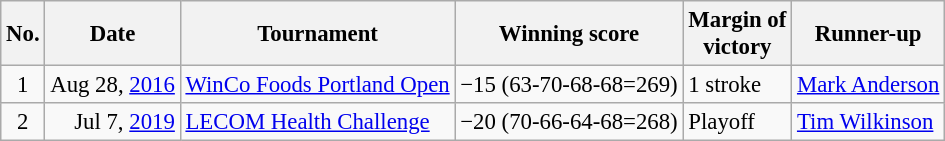<table class="wikitable" style="font-size:95%;">
<tr>
<th>No.</th>
<th>Date</th>
<th>Tournament</th>
<th>Winning score</th>
<th>Margin of<br>victory</th>
<th>Runner-up</th>
</tr>
<tr>
<td align=center>1</td>
<td align=right>Aug 28, <a href='#'>2016</a></td>
<td><a href='#'>WinCo Foods Portland Open</a></td>
<td>−15 (63-70-68-68=269)</td>
<td>1 stroke</td>
<td> <a href='#'>Mark Anderson</a></td>
</tr>
<tr>
<td align=center>2</td>
<td align=right>Jul 7, <a href='#'>2019</a></td>
<td><a href='#'>LECOM Health Challenge</a></td>
<td>−20 (70-66-64-68=268)</td>
<td>Playoff</td>
<td> <a href='#'>Tim Wilkinson</a></td>
</tr>
</table>
